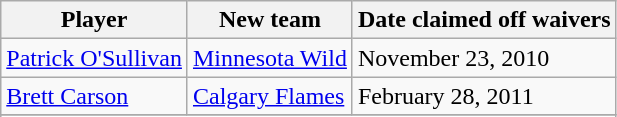<table class="wikitable">
<tr>
<th>Player</th>
<th>New team</th>
<th>Date claimed off waivers</th>
</tr>
<tr>
<td><a href='#'>Patrick O'Sullivan</a></td>
<td><a href='#'>Minnesota Wild</a></td>
<td>November 23, 2010</td>
</tr>
<tr>
<td><a href='#'>Brett Carson</a></td>
<td><a href='#'>Calgary Flames</a></td>
<td>February 28, 2011</td>
</tr>
<tr>
</tr>
<tr>
</tr>
</table>
